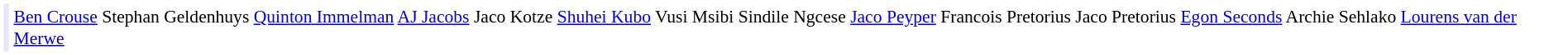<table cellpadding="2" style="border: 1px solid white; font-size:90%;">
<tr>
<td colspan="2" align="right" bgcolor="lavender"></td>
<td align="left"><a href='#'>Ben Crouse</a> Stephan Geldenhuys <a href='#'>Quinton Immelman</a> <a href='#'>AJ Jacobs</a> Jaco Kotze <a href='#'>Shuhei Kubo</a> Vusi Msibi Sindile Ngcese <a href='#'>Jaco Peyper</a> Francois Pretorius Jaco Pretorius <a href='#'>Egon Seconds</a> Archie Sehlako <a href='#'>Lourens van der Merwe</a></td>
</tr>
</table>
